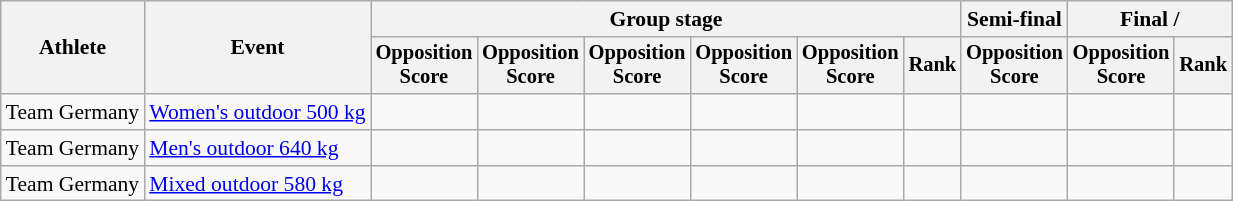<table class="wikitable" style="font-size:90%">
<tr>
<th rowspan=2>Athlete</th>
<th rowspan=2>Event</th>
<th colspan=6>Group stage</th>
<th>Semi-final</th>
<th colspan=2>Final / </th>
</tr>
<tr style="font-size:95%">
<th>Opposition<br>Score</th>
<th>Opposition<br>Score</th>
<th>Opposition<br>Score</th>
<th>Opposition<br>Score</th>
<th>Opposition<br>Score</th>
<th>Rank</th>
<th>Opposition<br>Score</th>
<th>Opposition<br>Score</th>
<th>Rank</th>
</tr>
<tr align=center>
<td align=left>Team Germany</td>
<td align=left><a href='#'>Women's outdoor 500 kg</a></td>
<td></td>
<td></td>
<td></td>
<td></td>
<td></td>
<td></td>
<td></td>
<td></td>
<td></td>
</tr>
<tr align=center>
<td align=left>Team Germany</td>
<td align=left><a href='#'>Men's outdoor 640 kg</a></td>
<td></td>
<td></td>
<td></td>
<td></td>
<td></td>
<td></td>
<td></td>
<td></td>
<td></td>
</tr>
<tr align=center>
<td align=left>Team Germany</td>
<td align=left><a href='#'>Mixed outdoor 580 kg</a></td>
<td></td>
<td></td>
<td></td>
<td></td>
<td></td>
<td></td>
<td></td>
<td></td>
<td></td>
</tr>
</table>
